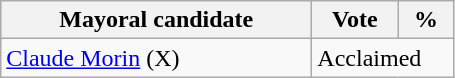<table class="wikitable">
<tr>
<th bgcolor="#DDDDFF" width="200px">Mayoral candidate</th>
<th bgcolor="#DDDDFF" width="50px">Vote</th>
<th bgcolor="#DDDDFF"  width="30px">%</th>
</tr>
<tr>
<td><a href='#'>Claude Morin</a> (X)</td>
<td colspan="2">Acclaimed</td>
</tr>
</table>
